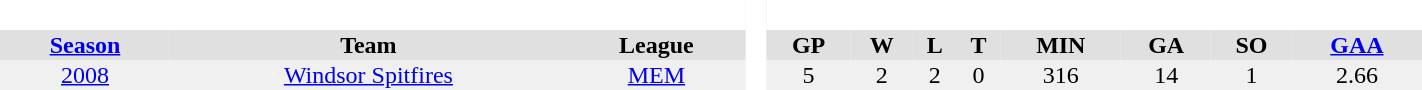<table BORDER="0" CELLPADDING="1" CELLSPACING="0" width="75%" style="text-align:center">
<tr bgcolor="#e0e0e0">
<th colspan="3" bgcolor="#ffffff"> </th>
<th rowspan="99" bgcolor="#ffffff"> </th>
</tr>
<tr bgcolor="#e0e0e0">
<th><a href='#'>Season</a></th>
<th>Team</th>
<th>League</th>
<th>GP</th>
<th>W</th>
<th>L</th>
<th>T</th>
<th>MIN</th>
<th>GA</th>
<th>SO</th>
<th><a href='#'>GAA</a></th>
</tr>
<tr ALIGN="center" bgcolor="#f0f0f0">
<td><a href='#'>2008</a></td>
<td><a href='#'>Windsor Spitfires</a></td>
<td><a href='#'>MEM</a></td>
<td>5</td>
<td>2</td>
<td>2</td>
<td>0</td>
<td>316</td>
<td>14</td>
<td>1</td>
<td>2.66</td>
</tr>
</table>
